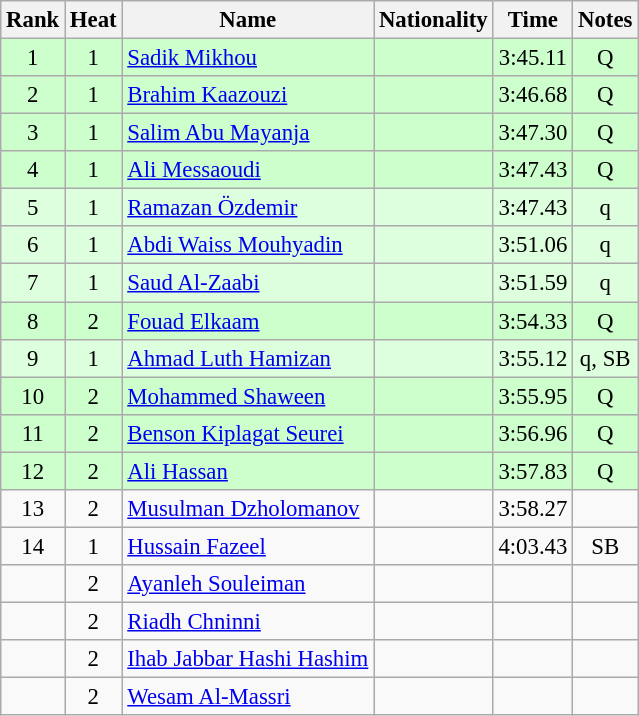<table class="wikitable sortable" style="text-align:center;font-size:95%">
<tr>
<th>Rank</th>
<th>Heat</th>
<th>Name</th>
<th>Nationality</th>
<th>Time</th>
<th>Notes</th>
</tr>
<tr bgcolor=ccffcc>
<td>1</td>
<td>1</td>
<td align=left><a href='#'>Sadik Mikhou</a></td>
<td align=left></td>
<td>3:45.11</td>
<td>Q</td>
</tr>
<tr bgcolor=ccffcc>
<td>2</td>
<td>1</td>
<td align=left><a href='#'>Brahim Kaazouzi</a></td>
<td align=left></td>
<td>3:46.68</td>
<td>Q</td>
</tr>
<tr bgcolor=ccffcc>
<td>3</td>
<td>1</td>
<td align=left><a href='#'>Salim Abu Mayanja</a></td>
<td align=left></td>
<td>3:47.30</td>
<td>Q</td>
</tr>
<tr bgcolor=ccffcc>
<td>4</td>
<td>1</td>
<td align=left><a href='#'>Ali Messaoudi</a></td>
<td align=left></td>
<td>3:47.43</td>
<td>Q</td>
</tr>
<tr bgcolor=ddffdd>
<td>5</td>
<td>1</td>
<td align=left><a href='#'>Ramazan Özdemir</a></td>
<td align=left></td>
<td>3:47.43</td>
<td>q</td>
</tr>
<tr bgcolor=ddffdd>
<td>6</td>
<td>1</td>
<td align=left><a href='#'>Abdi Waiss Mouhyadin</a></td>
<td align=left></td>
<td>3:51.06</td>
<td>q</td>
</tr>
<tr bgcolor=ddffdd>
<td>7</td>
<td>1</td>
<td align=left><a href='#'>Saud Al-Zaabi</a></td>
<td align=left></td>
<td>3:51.59</td>
<td>q</td>
</tr>
<tr bgcolor=ccffcc>
<td>8</td>
<td>2</td>
<td align=left><a href='#'>Fouad Elkaam</a></td>
<td align=left></td>
<td>3:54.33</td>
<td>Q</td>
</tr>
<tr bgcolor=ddffdd>
<td>9</td>
<td>1</td>
<td align=left><a href='#'>Ahmad Luth Hamizan</a></td>
<td align=left></td>
<td>3:55.12</td>
<td>q, SB</td>
</tr>
<tr bgcolor=ccffcc>
<td>10</td>
<td>2</td>
<td align=left><a href='#'>Mohammed Shaween</a></td>
<td align=left></td>
<td>3:55.95</td>
<td>Q</td>
</tr>
<tr bgcolor=ccffcc>
<td>11</td>
<td>2</td>
<td align=left><a href='#'>Benson Kiplagat Seurei</a></td>
<td align=left></td>
<td>3:56.96</td>
<td>Q</td>
</tr>
<tr bgcolor=ccffcc>
<td>12</td>
<td>2</td>
<td align=left><a href='#'>Ali Hassan</a></td>
<td align=left></td>
<td>3:57.83</td>
<td>Q</td>
</tr>
<tr>
<td>13</td>
<td>2</td>
<td align=left><a href='#'>Musulman Dzholomanov</a></td>
<td align=left></td>
<td>3:58.27</td>
<td></td>
</tr>
<tr>
<td>14</td>
<td>1</td>
<td align=left><a href='#'>Hussain Fazeel</a></td>
<td align=left></td>
<td>4:03.43</td>
<td>SB</td>
</tr>
<tr>
<td></td>
<td>2</td>
<td align=left><a href='#'>Ayanleh Souleiman</a></td>
<td align=left></td>
<td></td>
<td></td>
</tr>
<tr>
<td></td>
<td>2</td>
<td align=left><a href='#'>Riadh Chninni</a></td>
<td align=left></td>
<td></td>
<td></td>
</tr>
<tr>
<td></td>
<td>2</td>
<td align=left><a href='#'>Ihab Jabbar Hashi Hashim</a></td>
<td align=left></td>
<td></td>
<td></td>
</tr>
<tr>
<td></td>
<td>2</td>
<td align=left><a href='#'>Wesam Al-Massri</a></td>
<td align=left></td>
<td></td>
<td></td>
</tr>
</table>
